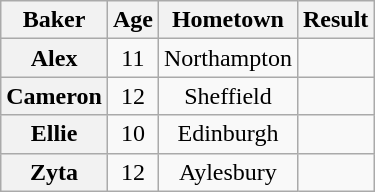<table class="wikitable sortable" style="display:inline-table; text-align:center">
<tr>
<th scope="col">Baker</th>
<th scope="col">Age</th>
<th scope="col">Hometown</th>
<th scope="col">Result</th>
</tr>
<tr>
<th scope="row">Alex</th>
<td>11</td>
<td>Northampton</td>
<td></td>
</tr>
<tr>
<th scope="row">Cameron</th>
<td>12</td>
<td>Sheffield</td>
<td></td>
</tr>
<tr>
<th scope="row">Ellie</th>
<td>10</td>
<td>Edinburgh</td>
<td></td>
</tr>
<tr>
<th scope="row">Zyta</th>
<td>12</td>
<td>Aylesbury</td>
<td></td>
</tr>
</table>
